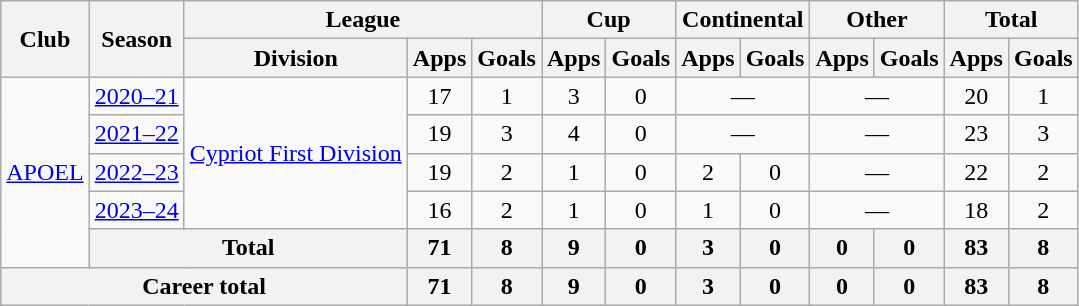<table class="wikitable" style="text-align:center">
<tr>
<th rowspan=2>Club</th>
<th rowspan=2>Season</th>
<th colspan=3>League</th>
<th colspan=2>Cup</th>
<th colspan=2>Continental</th>
<th colspan=2>Other</th>
<th colspan=2>Total</th>
</tr>
<tr>
<th>Division</th>
<th>Apps</th>
<th>Goals</th>
<th>Apps</th>
<th>Goals</th>
<th>Apps</th>
<th>Goals</th>
<th>Apps</th>
<th>Goals</th>
<th>Apps</th>
<th>Goals</th>
</tr>
<tr>
<td rowspan="5"><a href='#'>APOEL</a></td>
<td><a href='#'>2020–21</a></td>
<td rowspan="4"><a href='#'>Cypriot First Division</a></td>
<td>17</td>
<td>1</td>
<td>3</td>
<td>0</td>
<td colspan="2">—</td>
<td colspan="2">—</td>
<td>20</td>
<td>1</td>
</tr>
<tr>
<td><a href='#'>2021–22</a></td>
<td>19</td>
<td>3</td>
<td>4</td>
<td>0</td>
<td colspan="2">—</td>
<td colspan="2">—</td>
<td>23</td>
<td>3</td>
</tr>
<tr>
<td><a href='#'>2022–23</a></td>
<td>19</td>
<td>2</td>
<td>1</td>
<td>0</td>
<td>2</td>
<td>0</td>
<td colspan="2">—</td>
<td>22</td>
<td>2</td>
</tr>
<tr>
<td><a href='#'>2023–24</a></td>
<td>16</td>
<td>2</td>
<td>1</td>
<td>0</td>
<td>1</td>
<td>0</td>
<td colspan="2">—</td>
<td>18</td>
<td>2</td>
</tr>
<tr>
<th colspan="2">Total</th>
<th>71</th>
<th>8</th>
<th>9</th>
<th>0</th>
<th>3</th>
<th>0</th>
<th>0</th>
<th>0</th>
<th>83</th>
<th>8</th>
</tr>
<tr>
<th colspan="3">Career total</th>
<th>71</th>
<th>8</th>
<th>9</th>
<th>0</th>
<th>3</th>
<th>0</th>
<th>0</th>
<th>0</th>
<th>83</th>
<th>8</th>
</tr>
</table>
